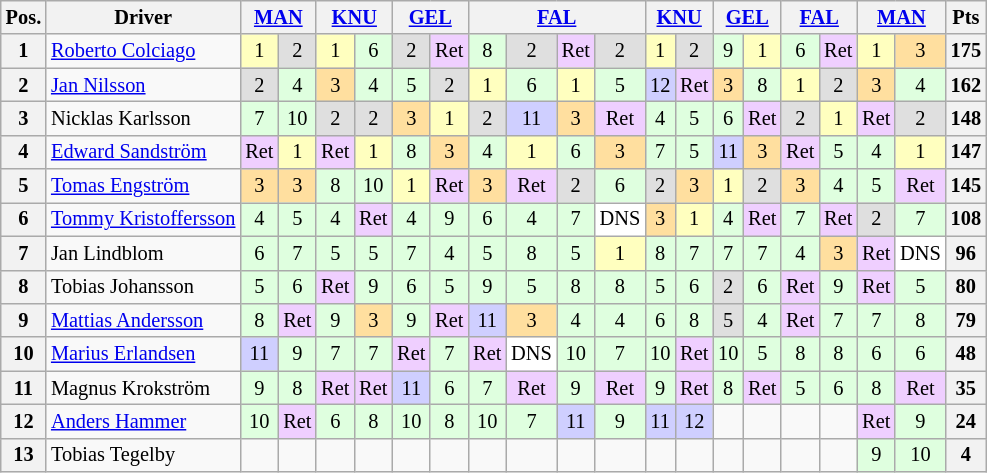<table class="wikitable" style="font-size:85%; text-align:center">
<tr valign="top">
<th valign="middle">Pos.</th>
<th valign="middle">Driver</th>
<th colspan="2"><a href='#'>MAN</a></th>
<th colspan="2"><a href='#'>KNU</a></th>
<th colspan="2"><a href='#'>GEL</a></th>
<th colspan="4"><a href='#'>FAL</a></th>
<th colspan="2"><a href='#'>KNU</a></th>
<th colspan="2"><a href='#'>GEL</a></th>
<th colspan="2"><a href='#'>FAL</a></th>
<th colspan="2"><a href='#'>MAN</a></th>
<th valign="middle">Pts</th>
</tr>
<tr>
<th>1</th>
<td align="left"> <a href='#'>Roberto Colciago</a></td>
<td style="background:#FFFFBF;">1</td>
<td style="background:#DFDFDF;">2</td>
<td style="background:#FFFFBF;">1</td>
<td style="background:#DFFFDF;">6</td>
<td style="background:#DFDFDF;">2</td>
<td style="background:#EFCFFF;">Ret</td>
<td style="background:#DFFFDF;">8</td>
<td style="background:#DFDFDF;">2</td>
<td style="background:#EFCFFF;">Ret</td>
<td style="background:#DFDFDF;">2</td>
<td style="background:#FFFFBF;">1</td>
<td style="background:#DFDFDF;">2</td>
<td style="background:#DFFFDF;">9</td>
<td style="background:#FFFFBF;">1</td>
<td style="background:#DFFFDF;">6</td>
<td style="background:#EFCFFF;">Ret</td>
<td style="background:#FFFFBF;">1</td>
<td style="background:#FFDF9F;">3</td>
<th>175</th>
</tr>
<tr>
<th>2</th>
<td align="left"> <a href='#'>Jan Nilsson</a></td>
<td style="background:#DFDFDF;">2</td>
<td style="background:#DFFFDF;">4</td>
<td style="background:#FFDF9F;">3</td>
<td style="background:#DFFFDF;">4</td>
<td style="background:#DFFFDF;">5</td>
<td style="background:#DFDFDF;">2</td>
<td style="background:#FFFFBF;">1</td>
<td style="background:#DFFFDF;">6</td>
<td style="background:#FFFFBF;">1</td>
<td style="background:#DFFFDF;">5</td>
<td style="background:#CFCFFF;">12</td>
<td style="background:#EFCFFF;">Ret</td>
<td style="background:#FFDF9F;">3</td>
<td style="background:#DFFFDF;">8</td>
<td style="background:#FFFFBF;">1</td>
<td style="background:#DFDFDF;">2</td>
<td style="background:#FFDF9F;">3</td>
<td style="background:#DFFFDF;">4</td>
<th>162</th>
</tr>
<tr>
<th>3</th>
<td align="left"> Nicklas Karlsson</td>
<td style="background:#DFFFDF;">7</td>
<td style="background:#DFFFDF;">10</td>
<td style="background:#DFDFDF;">2</td>
<td style="background:#DFDFDF;">2</td>
<td style="background:#FFDF9F;">3</td>
<td style="background:#FFFFBF;">1</td>
<td style="background:#DFDFDF;">2</td>
<td style="background:#CFCFFF;">11</td>
<td style="background:#FFDF9F;">3</td>
<td style="background:#EFCFFF;">Ret</td>
<td style="background:#DFFFDF;">4</td>
<td style="background:#DFFFDF;">5</td>
<td style="background:#DFFFDF;">6</td>
<td style="background:#EFCFFF;">Ret</td>
<td style="background:#DFDFDF;">2</td>
<td style="background:#FFFFBF;">1</td>
<td style="background:#EFCFFF;">Ret</td>
<td style="background:#DFDFDF;">2</td>
<th>148</th>
</tr>
<tr>
<th>4</th>
<td align="left"> <a href='#'>Edward Sandström</a></td>
<td style="background:#EFCFFF;">Ret</td>
<td style="background:#FFFFBF;">1</td>
<td style="background:#EFCFFF;">Ret</td>
<td style="background:#FFFFBF;">1</td>
<td style="background:#DFFFDF;">8</td>
<td style="background:#FFDF9F;">3</td>
<td style="background:#DFFFDF;">4</td>
<td style="background:#FFFFBF;">1</td>
<td style="background:#DFFFDF;">6</td>
<td style="background:#FFDF9F;">3</td>
<td style="background:#DFFFDF;">7</td>
<td style="background:#DFFFDF;">5</td>
<td style="background:#CFCFFF;">11</td>
<td style="background:#FFDF9F;">3</td>
<td style="background:#EFCFFF;">Ret</td>
<td style="background:#DFFFDF;">5</td>
<td style="background:#DFFFDF;">4</td>
<td style="background:#FFFFBF;">1</td>
<th>147</th>
</tr>
<tr>
<th>5</th>
<td align="left"> <a href='#'>Tomas Engström</a></td>
<td style="background:#FFDF9F;">3</td>
<td style="background:#FFDF9F;">3</td>
<td style="background:#DFFFDF;">8</td>
<td style="background:#DFFFDF;">10</td>
<td style="background:#FFFFBF;">1</td>
<td style="background:#EFCFFF;">Ret</td>
<td style="background:#FFDF9F;">3</td>
<td style="background:#EFCFFF;">Ret</td>
<td style="background:#DFDFDF;">2</td>
<td style="background:#DFFFDF;">6</td>
<td style="background:#DFDFDF;">2</td>
<td style="background:#FFDF9F;">3</td>
<td style="background:#FFFFBF;">1</td>
<td style="background:#DFDFDF;">2</td>
<td style="background:#FFDF9F;">3</td>
<td style="background:#DFFFDF;">4</td>
<td style="background:#DFFFDF;">5</td>
<td style="background:#EFCFFF;">Ret</td>
<th>145</th>
</tr>
<tr>
<th>6</th>
<td align="left"> <a href='#'>Tommy Kristoffersson</a></td>
<td style="background:#DFFFDF;">4</td>
<td style="background:#DFFFDF;">5</td>
<td style="background:#DFFFDF;">4</td>
<td style="background:#EFCFFF;">Ret</td>
<td style="background:#DFFFDF;">4</td>
<td style="background:#DFFFDF;">9</td>
<td style="background:#DFFFDF;">6</td>
<td style="background:#DFFFDF;">4</td>
<td style="background:#DFFFDF;">7</td>
<td style="background:#FFFFFF;">DNS</td>
<td style="background:#FFDF9F;">3</td>
<td style="background:#FFFFBF;">1</td>
<td style="background:#DFFFDF;">4</td>
<td style="background:#EFCFFF;">Ret</td>
<td style="background:#DFFFDF;">7</td>
<td style="background:#EFCFFF;">Ret</td>
<td style="background:#DFDFDF;">2</td>
<td style="background:#DFFFDF;">7</td>
<th>108</th>
</tr>
<tr>
<th>7</th>
<td align="left"> Jan Lindblom</td>
<td style="background:#DFFFDF;">6</td>
<td style="background:#DFFFDF;">7</td>
<td style="background:#DFFFDF;">5</td>
<td style="background:#DFFFDF;">5</td>
<td style="background:#DFFFDF;">7</td>
<td style="background:#DFFFDF;">4</td>
<td style="background:#DFFFDF;">5</td>
<td style="background:#DFFFDF;">8</td>
<td style="background:#DFFFDF;">5</td>
<td style="background:#FFFFBF;">1</td>
<td style="background:#DFFFDF;">8</td>
<td style="background:#DFFFDF;">7</td>
<td style="background:#DFFFDF;">7</td>
<td style="background:#DFFFDF;">7</td>
<td style="background:#DFFFDF;">4</td>
<td style="background:#FFDF9F;">3</td>
<td style="background:#EFCFFF;">Ret</td>
<td style="background:#FFFFFF;">DNS</td>
<th>96</th>
</tr>
<tr>
<th>8</th>
<td align="left"> Tobias Johansson</td>
<td style="background:#DFFFDF;">5</td>
<td style="background:#DFFFDF;">6</td>
<td style="background:#EFCFFF;">Ret</td>
<td style="background:#DFFFDF;">9</td>
<td style="background:#DFFFDF;">6</td>
<td style="background:#DFFFDF;">5</td>
<td style="background:#DFFFDF;">9</td>
<td style="background:#DFFFDF;">5</td>
<td style="background:#DFFFDF;">8</td>
<td style="background:#DFFFDF;">8</td>
<td style="background:#DFFFDF;">5</td>
<td style="background:#DFFFDF;">6</td>
<td style="background:#DFDFDF;">2</td>
<td style="background:#DFFFDF;">6</td>
<td style="background:#EFCFFF;">Ret</td>
<td style="background:#DFFFDF;">9</td>
<td style="background:#EFCFFF;">Ret</td>
<td style="background:#DFFFDF;">5</td>
<th>80</th>
</tr>
<tr>
<th>9</th>
<td align="left"> <a href='#'>Mattias Andersson</a></td>
<td style="background:#DFFFDF;">8</td>
<td style="background:#EFCFFF;">Ret</td>
<td style="background:#DFFFDF;">9</td>
<td style="background:#FFDF9F;">3</td>
<td style="background:#DFFFDF;">9</td>
<td style="background:#EFCFFF;">Ret</td>
<td style="background:#CFCFFF;">11</td>
<td style="background:#FFDF9F;">3</td>
<td style="background:#DFFFDF;">4</td>
<td style="background:#DFFFDF;">4</td>
<td style="background:#DFFFDF;">6</td>
<td style="background:#DFFFDF;">8</td>
<td style="background:#DFDFDF;">5</td>
<td style="background:#DFFFDF;">4</td>
<td style="background:#EFCFFF;">Ret</td>
<td style="background:#DFFFDF;">7</td>
<td style="background:#DFFFDF;">7</td>
<td style="background:#DFFFDF;">8</td>
<th>79</th>
</tr>
<tr>
<th>10</th>
<td align="left"> <a href='#'>Marius Erlandsen</a></td>
<td style="background:#CFCFFF;">11</td>
<td style="background:#DFFFDF;">9</td>
<td style="background:#DFFFDF;">7</td>
<td style="background:#DFFFDF;">7</td>
<td style="background:#EFCFFF;">Ret</td>
<td style="background:#DFFFDF;">7</td>
<td style="background:#EFCFFF;">Ret</td>
<td style="background:#FFFFFF;">DNS</td>
<td style="background:#DFFFDF;">10</td>
<td style="background:#DFFFDF;">7</td>
<td style="background:#DFFFDF;">10</td>
<td style="background:#EFCFFF;">Ret</td>
<td style="background:#DFFFDF;">10</td>
<td style="background:#DFFFDF;">5</td>
<td style="background:#DFFFDF;">8</td>
<td style="background:#DFFFDF;">8</td>
<td style="background:#DFFFDF;">6</td>
<td style="background:#DFFFDF;">6</td>
<th>48</th>
</tr>
<tr>
<th>11</th>
<td align="left"> Magnus Krokström</td>
<td style="background:#DFFFDF;">9</td>
<td style="background:#DFFFDF;">8</td>
<td style="background:#EFCFFF;">Ret</td>
<td style="background:#EFCFFF;">Ret</td>
<td style="background:#CFCFFF;">11</td>
<td style="background:#DFFFDF;">6</td>
<td style="background:#DFFFDF;">7</td>
<td style="background:#EFCFFF;">Ret</td>
<td style="background:#DFFFDF;">9</td>
<td style="background:#EFCFFF;">Ret</td>
<td style="background:#DFFFDF;">9</td>
<td style="background:#EFCFFF;">Ret</td>
<td style="background:#DFFFDF;">8</td>
<td style="background:#EFCFFF;">Ret</td>
<td style="background:#DFFFDF;">5</td>
<td style="background:#DFFFDF;">6</td>
<td style="background:#DFFFDF;">8</td>
<td style="background:#EFCFFF;">Ret</td>
<th>35</th>
</tr>
<tr>
<th>12</th>
<td align="left"> <a href='#'>Anders Hammer</a></td>
<td style="background:#DFFFDF;">10</td>
<td style="background:#EFCFFF;">Ret</td>
<td style="background:#DFFFDF;">6</td>
<td style="background:#DFFFDF;">8</td>
<td style="background:#DFFFDF;">10</td>
<td style="background:#DFFFDF;">8</td>
<td style="background:#DFFFDF;">10</td>
<td style="background:#DFFFDF;">7</td>
<td style="background:#CFCFFF;">11</td>
<td style="background:#DFFFDF;">9</td>
<td style="background:#CFCFFF;">11</td>
<td style="background:#CFCFFF;">12</td>
<td></td>
<td></td>
<td></td>
<td></td>
<td style="background:#EFCFFF;">Ret</td>
<td style="background:#DFFFDF;">9</td>
<th>24</th>
</tr>
<tr>
<th>13</th>
<td align="left"> Tobias Tegelby</td>
<td></td>
<td></td>
<td></td>
<td></td>
<td></td>
<td></td>
<td></td>
<td></td>
<td></td>
<td></td>
<td></td>
<td></td>
<td></td>
<td></td>
<td></td>
<td></td>
<td style="background:#DFFFDF;">9</td>
<td style="background:#DFFFDF;">10</td>
<th>4</th>
</tr>
</table>
